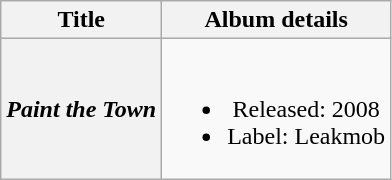<table class="wikitable plainrowheaders" style="text-align:center;">
<tr>
<th scope="col">Title</th>
<th scope="col">Album details</th>
</tr>
<tr>
<th scope="row"><em>Paint the Town</em></th>
<td><br><ul><li>Released: 2008</li><li>Label: Leakmob</li></ul></td>
</tr>
</table>
